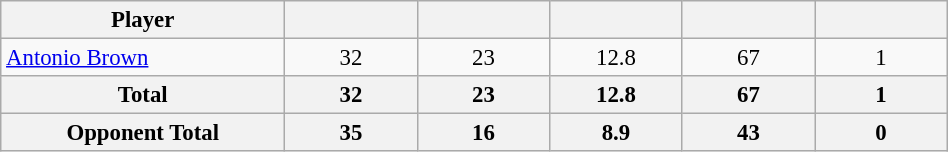<table class="wikitable" style="text-align:center; width:50%; font-size:95%;">
<tr>
<th width="30%">Player</th>
<th width="14%"></th>
<th width="14%"></th>
<th width="14%"></th>
<th width="14%"></th>
<th width="14%"></th>
</tr>
<tr>
<td align=left><a href='#'>Antonio Brown</a></td>
<td>32</td>
<td>23</td>
<td>12.8</td>
<td>67</td>
<td>1</td>
</tr>
<tr>
<th>Total</th>
<th>32</th>
<th>23</th>
<th>12.8</th>
<th>67</th>
<th>1</th>
</tr>
<tr>
<th>Opponent Total</th>
<th>35</th>
<th>16</th>
<th>8.9</th>
<th>43</th>
<th>0</th>
</tr>
</table>
